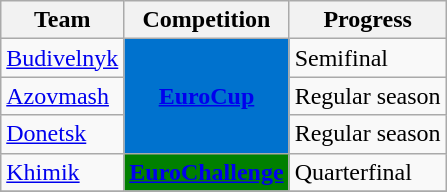<table class="wikitable sortable">
<tr>
<th>Team</th>
<th>Competition</th>
<th>Progress</th>
</tr>
<tr>
<td><a href='#'>Budivelnyk</a></td>
<td rowspan="3" style="background-color:#0072CE;color:white;text-align:center"><strong><a href='#'><span>EuroCup</span></a></strong></td>
<td>Semifinal</td>
</tr>
<tr>
<td><a href='#'>Azovmash</a></td>
<td>Regular season</td>
</tr>
<tr>
<td><a href='#'>Donetsk</a></td>
<td>Regular season</td>
</tr>
<tr>
<td><a href='#'>Khimik</a></td>
<td rowspan="1" style="background-color:green;color:#D0D3D4;text-align:center"><strong><a href='#'><span>EuroChallenge</span></a></strong></td>
<td>Quarterfinal</td>
</tr>
<tr>
</tr>
</table>
